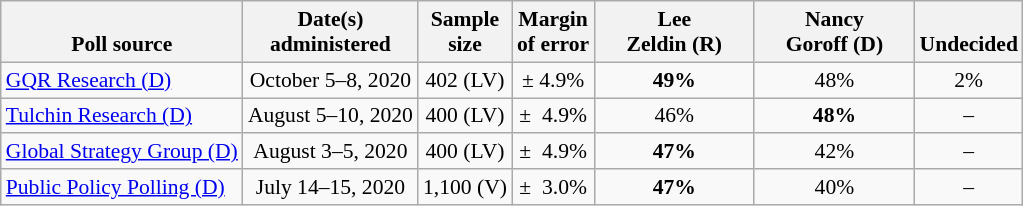<table class="wikitable" style="font-size:90%;text-align:center;">
<tr valign=bottom>
<th>Poll source</th>
<th>Date(s)<br>administered</th>
<th>Sample<br>size</th>
<th>Margin<br>of error</th>
<th style="width:100px;">Lee<br>Zeldin (R)</th>
<th style="width:100px;">Nancy<br>Goroff (D)</th>
<th>Undecided</th>
</tr>
<tr>
<td style="text-align:left;"><a href='#'>GQR Research (D)</a></td>
<td>October 5–8, 2020</td>
<td>402 (LV)</td>
<td>± 4.9%</td>
<td><strong>49%</strong></td>
<td>48%</td>
<td>2%</td>
</tr>
<tr>
<td style="text-align:left;"><a href='#'>Tulchin Research (D)</a></td>
<td>August 5–10, 2020</td>
<td>400 (LV)</td>
<td>±  4.9%</td>
<td>46%</td>
<td><strong>48%</strong></td>
<td>–</td>
</tr>
<tr>
<td style="text-align:left;"><a href='#'>Global Strategy Group (D)</a></td>
<td>August 3–5, 2020</td>
<td>400 (LV)</td>
<td>±  4.9%</td>
<td><strong>47%</strong></td>
<td>42%</td>
<td>–</td>
</tr>
<tr>
<td style="text-align:left;"><a href='#'>Public Policy Polling (D)</a></td>
<td>July 14–15, 2020</td>
<td>1,100 (V)</td>
<td>±  3.0%</td>
<td><strong>47%</strong></td>
<td>40%</td>
<td>–</td>
</tr>
</table>
